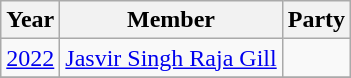<table class="wikitable sortable">
<tr>
<th>Year</th>
<th>Member</th>
<th colspan="2">Party</th>
</tr>
<tr>
<td><a href='#'>2022</a></td>
<td><a href='#'>Jasvir Singh Raja Gill</a></td>
<td></td>
</tr>
<tr>
</tr>
</table>
